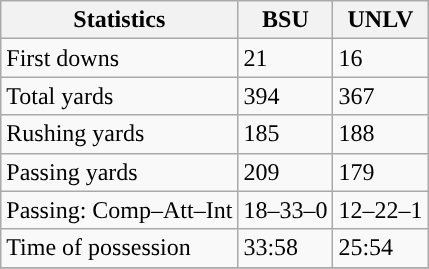<table class="wikitable" style="float: left;">
<tr>
<th>Statistics</th>
<th>BSU</th>
<th>UNLV</th>
</tr>
<tr>
<td>First downs</td>
<td>21</td>
<td>16</td>
</tr>
<tr>
<td>Total yards</td>
<td>394</td>
<td>367</td>
</tr>
<tr>
<td>Rushing yards</td>
<td>185</td>
<td>188</td>
</tr>
<tr>
<td>Passing yards</td>
<td>209</td>
<td>179</td>
</tr>
<tr>
<td>Passing: Comp–Att–Int</td>
<td>18–33–0</td>
<td>12–22–1</td>
</tr>
<tr>
<td>Time of possession</td>
<td>33:58</td>
<td>25:54</td>
</tr>
<tr>
</tr>
</table>
